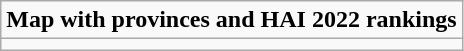<table role= "presentation" class="wikitable mw-collapsible mw-collapsed">
<tr>
<td><strong>Map with provinces and HAI 2022 rankings</strong></td>
</tr>
<tr>
<td></td>
</tr>
</table>
